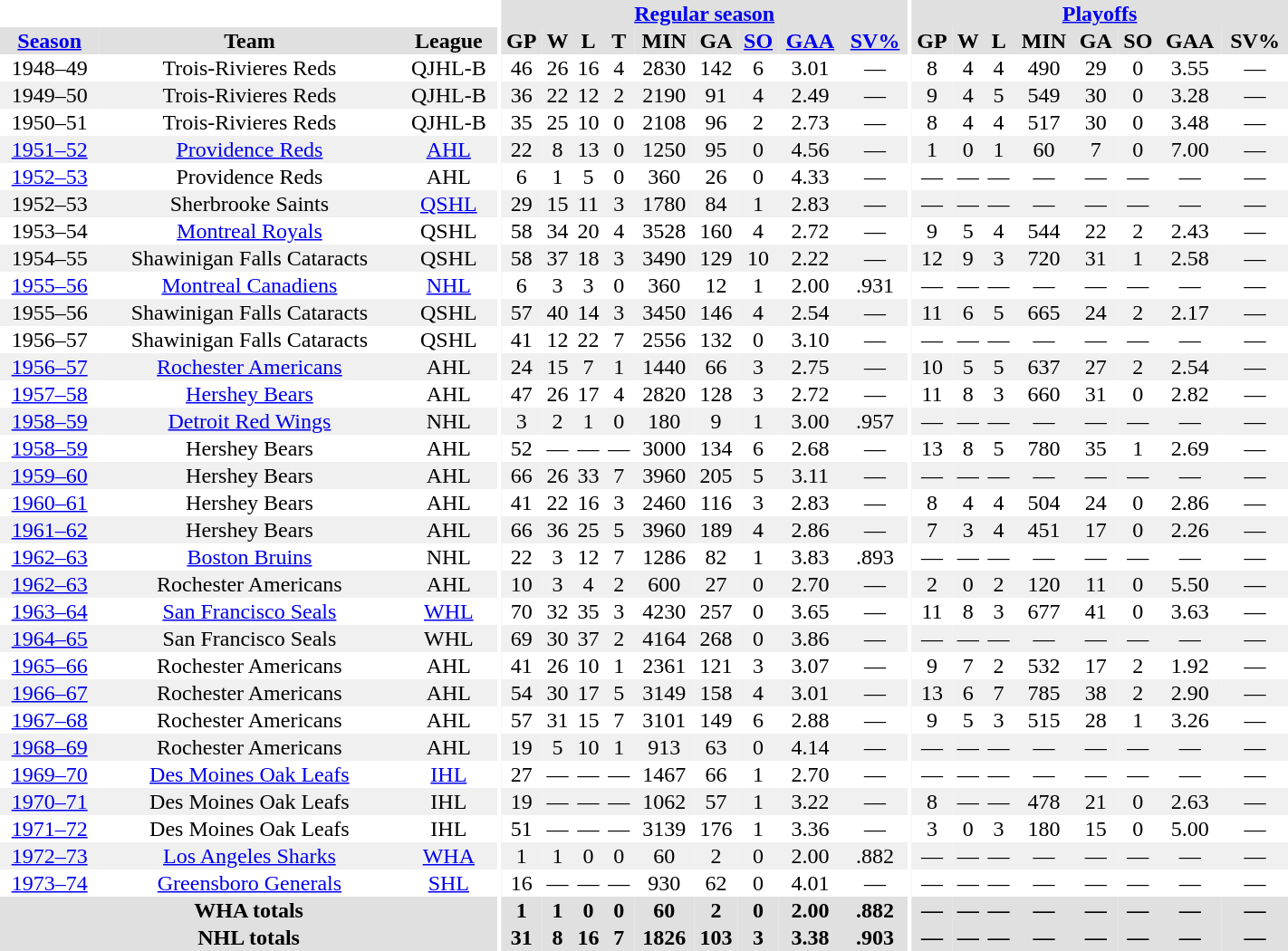<table border="0" cellpadding="1" cellspacing="0" style="width:75%; text-align:center;">
<tr bgcolor="#e0e0e0">
<th colspan="3" bgcolor="#ffffff"></th>
<th rowspan="99" bgcolor="#ffffff"></th>
<th colspan="9" bgcolor="#e0e0e0"><a href='#'>Regular season</a></th>
<th rowspan="99" bgcolor="#ffffff"></th>
<th colspan="8" bgcolor="#e0e0e0"><a href='#'>Playoffs</a></th>
</tr>
<tr bgcolor="#e0e0e0">
<th><a href='#'>Season</a></th>
<th>Team</th>
<th>League</th>
<th>GP</th>
<th>W</th>
<th>L</th>
<th>T</th>
<th>MIN</th>
<th>GA</th>
<th><a href='#'>SO</a></th>
<th><a href='#'>GAA</a></th>
<th><a href='#'>SV%</a></th>
<th>GP</th>
<th>W</th>
<th>L</th>
<th>MIN</th>
<th>GA</th>
<th>SO</th>
<th>GAA</th>
<th>SV%</th>
</tr>
<tr>
<td>1948–49</td>
<td>Trois-Rivieres Reds</td>
<td>QJHL-B</td>
<td>46</td>
<td>26</td>
<td>16</td>
<td>4</td>
<td>2830</td>
<td>142</td>
<td>6</td>
<td>3.01</td>
<td>—</td>
<td>8</td>
<td>4</td>
<td>4</td>
<td>490</td>
<td>29</td>
<td>0</td>
<td>3.55</td>
<td>—</td>
</tr>
<tr bgcolor="#f0f0f0">
<td>1949–50</td>
<td>Trois-Rivieres Reds</td>
<td>QJHL-B</td>
<td>36</td>
<td>22</td>
<td>12</td>
<td>2</td>
<td>2190</td>
<td>91</td>
<td>4</td>
<td>2.49</td>
<td>—</td>
<td>9</td>
<td>4</td>
<td>5</td>
<td>549</td>
<td>30</td>
<td>0</td>
<td>3.28</td>
<td>—</td>
</tr>
<tr>
<td>1950–51</td>
<td>Trois-Rivieres Reds</td>
<td>QJHL-B</td>
<td>35</td>
<td>25</td>
<td>10</td>
<td>0</td>
<td>2108</td>
<td>96</td>
<td>2</td>
<td>2.73</td>
<td>—</td>
<td>8</td>
<td>4</td>
<td>4</td>
<td>517</td>
<td>30</td>
<td>0</td>
<td>3.48</td>
<td>—</td>
</tr>
<tr bgcolor="#f0f0f0">
<td><a href='#'>1951–52</a></td>
<td><a href='#'>Providence Reds</a></td>
<td><a href='#'>AHL</a></td>
<td>22</td>
<td>8</td>
<td>13</td>
<td>0</td>
<td>1250</td>
<td>95</td>
<td>0</td>
<td>4.56</td>
<td>—</td>
<td>1</td>
<td>0</td>
<td>1</td>
<td>60</td>
<td>7</td>
<td>0</td>
<td>7.00</td>
<td>—</td>
</tr>
<tr>
<td><a href='#'>1952–53</a></td>
<td>Providence Reds</td>
<td>AHL</td>
<td>6</td>
<td>1</td>
<td>5</td>
<td>0</td>
<td>360</td>
<td>26</td>
<td>0</td>
<td>4.33</td>
<td>—</td>
<td>—</td>
<td>—</td>
<td>—</td>
<td>—</td>
<td>—</td>
<td>—</td>
<td>—</td>
<td>—</td>
</tr>
<tr bgcolor="#f0f0f0">
<td>1952–53</td>
<td>Sherbrooke Saints</td>
<td><a href='#'>QSHL</a></td>
<td>29</td>
<td>15</td>
<td>11</td>
<td>3</td>
<td>1780</td>
<td>84</td>
<td>1</td>
<td>2.83</td>
<td>—</td>
<td>—</td>
<td>—</td>
<td>—</td>
<td>—</td>
<td>—</td>
<td>—</td>
<td>—</td>
<td>—</td>
</tr>
<tr>
<td>1953–54</td>
<td><a href='#'>Montreal Royals</a></td>
<td>QSHL</td>
<td>58</td>
<td>34</td>
<td>20</td>
<td>4</td>
<td>3528</td>
<td>160</td>
<td>4</td>
<td>2.72</td>
<td>—</td>
<td>9</td>
<td>5</td>
<td>4</td>
<td>544</td>
<td>22</td>
<td>2</td>
<td>2.43</td>
<td>—</td>
</tr>
<tr bgcolor="#f0f0f0">
<td>1954–55</td>
<td>Shawinigan Falls Cataracts</td>
<td>QSHL</td>
<td>58</td>
<td>37</td>
<td>18</td>
<td>3</td>
<td>3490</td>
<td>129</td>
<td>10</td>
<td>2.22</td>
<td>—</td>
<td>12</td>
<td>9</td>
<td>3</td>
<td>720</td>
<td>31</td>
<td>1</td>
<td>2.58</td>
<td>—</td>
</tr>
<tr>
<td><a href='#'>1955–56</a></td>
<td><a href='#'>Montreal Canadiens</a></td>
<td><a href='#'>NHL</a></td>
<td>6</td>
<td>3</td>
<td>3</td>
<td>0</td>
<td>360</td>
<td>12</td>
<td>1</td>
<td>2.00</td>
<td>.931</td>
<td>—</td>
<td>—</td>
<td>—</td>
<td>—</td>
<td>—</td>
<td>—</td>
<td>—</td>
<td>—</td>
</tr>
<tr bgcolor="#f0f0f0">
<td>1955–56</td>
<td>Shawinigan Falls Cataracts</td>
<td>QSHL</td>
<td>57</td>
<td>40</td>
<td>14</td>
<td>3</td>
<td>3450</td>
<td>146</td>
<td>4</td>
<td>2.54</td>
<td>—</td>
<td>11</td>
<td>6</td>
<td>5</td>
<td>665</td>
<td>24</td>
<td>2</td>
<td>2.17</td>
<td>—</td>
</tr>
<tr>
<td>1956–57</td>
<td>Shawinigan Falls Cataracts</td>
<td>QSHL</td>
<td>41</td>
<td>12</td>
<td>22</td>
<td>7</td>
<td>2556</td>
<td>132</td>
<td>0</td>
<td>3.10</td>
<td>—</td>
<td>—</td>
<td>—</td>
<td>—</td>
<td>—</td>
<td>—</td>
<td>—</td>
<td>—</td>
<td>—</td>
</tr>
<tr bgcolor="#f0f0f0">
<td><a href='#'>1956–57</a></td>
<td><a href='#'>Rochester Americans</a></td>
<td>AHL</td>
<td>24</td>
<td>15</td>
<td>7</td>
<td>1</td>
<td>1440</td>
<td>66</td>
<td>3</td>
<td>2.75</td>
<td>—</td>
<td>10</td>
<td>5</td>
<td>5</td>
<td>637</td>
<td>27</td>
<td>2</td>
<td>2.54</td>
<td>—</td>
</tr>
<tr>
<td><a href='#'>1957–58</a></td>
<td><a href='#'>Hershey Bears</a></td>
<td>AHL</td>
<td>47</td>
<td>26</td>
<td>17</td>
<td>4</td>
<td>2820</td>
<td>128</td>
<td>3</td>
<td>2.72</td>
<td>—</td>
<td>11</td>
<td>8</td>
<td>3</td>
<td>660</td>
<td>31</td>
<td>0</td>
<td>2.82</td>
<td>—</td>
</tr>
<tr bgcolor="#f0f0f0">
<td><a href='#'>1958–59</a></td>
<td><a href='#'>Detroit Red Wings</a></td>
<td>NHL</td>
<td>3</td>
<td>2</td>
<td>1</td>
<td>0</td>
<td>180</td>
<td>9</td>
<td>1</td>
<td>3.00</td>
<td>.957</td>
<td>—</td>
<td>—</td>
<td>—</td>
<td>—</td>
<td>—</td>
<td>—</td>
<td>—</td>
<td>—</td>
</tr>
<tr>
<td><a href='#'>1958–59</a></td>
<td>Hershey Bears</td>
<td>AHL</td>
<td>52</td>
<td>—</td>
<td>—</td>
<td>—</td>
<td>3000</td>
<td>134</td>
<td>6</td>
<td>2.68</td>
<td>—</td>
<td>13</td>
<td>8</td>
<td>5</td>
<td>780</td>
<td>35</td>
<td>1</td>
<td>2.69</td>
<td>—</td>
</tr>
<tr bgcolor="#f0f0f0">
<td><a href='#'>1959–60</a></td>
<td>Hershey Bears</td>
<td>AHL</td>
<td>66</td>
<td>26</td>
<td>33</td>
<td>7</td>
<td>3960</td>
<td>205</td>
<td>5</td>
<td>3.11</td>
<td>—</td>
<td>—</td>
<td>—</td>
<td>—</td>
<td>—</td>
<td>—</td>
<td>—</td>
<td>—</td>
<td>—</td>
</tr>
<tr>
<td><a href='#'>1960–61</a></td>
<td>Hershey Bears</td>
<td>AHL</td>
<td>41</td>
<td>22</td>
<td>16</td>
<td>3</td>
<td>2460</td>
<td>116</td>
<td>3</td>
<td>2.83</td>
<td>—</td>
<td>8</td>
<td>4</td>
<td>4</td>
<td>504</td>
<td>24</td>
<td>0</td>
<td>2.86</td>
<td>—</td>
</tr>
<tr bgcolor="#f0f0f0">
<td><a href='#'>1961–62</a></td>
<td>Hershey Bears</td>
<td>AHL</td>
<td>66</td>
<td>36</td>
<td>25</td>
<td>5</td>
<td>3960</td>
<td>189</td>
<td>4</td>
<td>2.86</td>
<td>—</td>
<td>7</td>
<td>3</td>
<td>4</td>
<td>451</td>
<td>17</td>
<td>0</td>
<td>2.26</td>
<td>—</td>
</tr>
<tr>
<td><a href='#'>1962–63</a></td>
<td><a href='#'>Boston Bruins</a></td>
<td>NHL</td>
<td>22</td>
<td>3</td>
<td>12</td>
<td>7</td>
<td>1286</td>
<td>82</td>
<td>1</td>
<td>3.83</td>
<td>.893</td>
<td>—</td>
<td>—</td>
<td>—</td>
<td>—</td>
<td>—</td>
<td>—</td>
<td>—</td>
<td>—</td>
</tr>
<tr bgcolor="#f0f0f0">
<td><a href='#'>1962–63</a></td>
<td>Rochester Americans</td>
<td>AHL</td>
<td>10</td>
<td>3</td>
<td>4</td>
<td>2</td>
<td>600</td>
<td>27</td>
<td>0</td>
<td>2.70</td>
<td>—</td>
<td>2</td>
<td>0</td>
<td>2</td>
<td>120</td>
<td>11</td>
<td>0</td>
<td>5.50</td>
<td>—</td>
</tr>
<tr>
<td><a href='#'>1963–64</a></td>
<td><a href='#'>San Francisco Seals</a></td>
<td><a href='#'>WHL</a></td>
<td>70</td>
<td>32</td>
<td>35</td>
<td>3</td>
<td>4230</td>
<td>257</td>
<td>0</td>
<td>3.65</td>
<td>—</td>
<td>11</td>
<td>8</td>
<td>3</td>
<td>677</td>
<td>41</td>
<td>0</td>
<td>3.63</td>
<td>—</td>
</tr>
<tr bgcolor="#f0f0f0">
<td><a href='#'>1964–65</a></td>
<td>San Francisco Seals</td>
<td>WHL</td>
<td>69</td>
<td>30</td>
<td>37</td>
<td>2</td>
<td>4164</td>
<td>268</td>
<td>0</td>
<td>3.86</td>
<td>—</td>
<td>—</td>
<td>—</td>
<td>—</td>
<td>—</td>
<td>—</td>
<td>—</td>
<td>—</td>
<td>—</td>
</tr>
<tr>
<td><a href='#'>1965–66</a></td>
<td>Rochester Americans</td>
<td>AHL</td>
<td>41</td>
<td>26</td>
<td>10</td>
<td>1</td>
<td>2361</td>
<td>121</td>
<td>3</td>
<td>3.07</td>
<td>—</td>
<td>9</td>
<td>7</td>
<td>2</td>
<td>532</td>
<td>17</td>
<td>2</td>
<td>1.92</td>
<td>—</td>
</tr>
<tr bgcolor="#f0f0f0">
<td><a href='#'>1966–67</a></td>
<td>Rochester Americans</td>
<td>AHL</td>
<td>54</td>
<td>30</td>
<td>17</td>
<td>5</td>
<td>3149</td>
<td>158</td>
<td>4</td>
<td>3.01</td>
<td>—</td>
<td>13</td>
<td>6</td>
<td>7</td>
<td>785</td>
<td>38</td>
<td>2</td>
<td>2.90</td>
<td>—</td>
</tr>
<tr>
<td><a href='#'>1967–68</a></td>
<td>Rochester Americans</td>
<td>AHL</td>
<td>57</td>
<td>31</td>
<td>15</td>
<td>7</td>
<td>3101</td>
<td>149</td>
<td>6</td>
<td>2.88</td>
<td>—</td>
<td>9</td>
<td>5</td>
<td>3</td>
<td>515</td>
<td>28</td>
<td>1</td>
<td>3.26</td>
<td>—</td>
</tr>
<tr bgcolor="#f0f0f0">
<td><a href='#'>1968–69</a></td>
<td>Rochester Americans</td>
<td>AHL</td>
<td>19</td>
<td>5</td>
<td>10</td>
<td>1</td>
<td>913</td>
<td>63</td>
<td>0</td>
<td>4.14</td>
<td>—</td>
<td>—</td>
<td>—</td>
<td>—</td>
<td>—</td>
<td>—</td>
<td>—</td>
<td>—</td>
<td>—</td>
</tr>
<tr>
<td><a href='#'>1969–70</a></td>
<td><a href='#'>Des Moines Oak Leafs</a></td>
<td><a href='#'>IHL</a></td>
<td>27</td>
<td>—</td>
<td>—</td>
<td>—</td>
<td>1467</td>
<td>66</td>
<td>1</td>
<td>2.70</td>
<td>—</td>
<td>—</td>
<td>—</td>
<td>—</td>
<td>—</td>
<td>—</td>
<td>—</td>
<td>—</td>
<td>—</td>
</tr>
<tr bgcolor="#f0f0f0">
<td><a href='#'>1970–71</a></td>
<td>Des Moines Oak Leafs</td>
<td>IHL</td>
<td>19</td>
<td>—</td>
<td>—</td>
<td>—</td>
<td>1062</td>
<td>57</td>
<td>1</td>
<td>3.22</td>
<td>—</td>
<td>8</td>
<td>—</td>
<td>—</td>
<td>478</td>
<td>21</td>
<td>0</td>
<td>2.63</td>
<td>—</td>
</tr>
<tr>
<td><a href='#'>1971–72</a></td>
<td>Des Moines Oak Leafs</td>
<td>IHL</td>
<td>51</td>
<td>—</td>
<td>—</td>
<td>—</td>
<td>3139</td>
<td>176</td>
<td>1</td>
<td>3.36</td>
<td>—</td>
<td>3</td>
<td>0</td>
<td>3</td>
<td>180</td>
<td>15</td>
<td>0</td>
<td>5.00</td>
<td>—</td>
</tr>
<tr bgcolor="#f0f0f0">
<td><a href='#'>1972–73</a></td>
<td><a href='#'>Los Angeles Sharks</a></td>
<td><a href='#'>WHA</a></td>
<td>1</td>
<td>1</td>
<td>0</td>
<td>0</td>
<td>60</td>
<td>2</td>
<td>0</td>
<td>2.00</td>
<td>.882</td>
<td>—</td>
<td>—</td>
<td>—</td>
<td>—</td>
<td>—</td>
<td>—</td>
<td>—</td>
<td>—</td>
</tr>
<tr>
<td><a href='#'>1973–74</a></td>
<td><a href='#'>Greensboro Generals</a></td>
<td><a href='#'>SHL</a></td>
<td>16</td>
<td>—</td>
<td>—</td>
<td>—</td>
<td>930</td>
<td>62</td>
<td>0</td>
<td>4.01</td>
<td>—</td>
<td>—</td>
<td>—</td>
<td>—</td>
<td>—</td>
<td>—</td>
<td>—</td>
<td>—</td>
<td>—</td>
</tr>
<tr bgcolor="#e0e0e0">
<th colspan=3>WHA totals</th>
<th>1</th>
<th>1</th>
<th>0</th>
<th>0</th>
<th>60</th>
<th>2</th>
<th>0</th>
<th>2.00</th>
<th>.882</th>
<th>—</th>
<th>—</th>
<th>—</th>
<th>—</th>
<th>—</th>
<th>—</th>
<th>—</th>
<th>—</th>
</tr>
<tr bgcolor="#e0e0e0">
<th colspan=3>NHL totals</th>
<th>31</th>
<th>8</th>
<th>16</th>
<th>7</th>
<th>1826</th>
<th>103</th>
<th>3</th>
<th>3.38</th>
<th>.903</th>
<th>—</th>
<th>—</th>
<th>—</th>
<th>—</th>
<th>—</th>
<th>—</th>
<th>—</th>
<th>—</th>
</tr>
</table>
